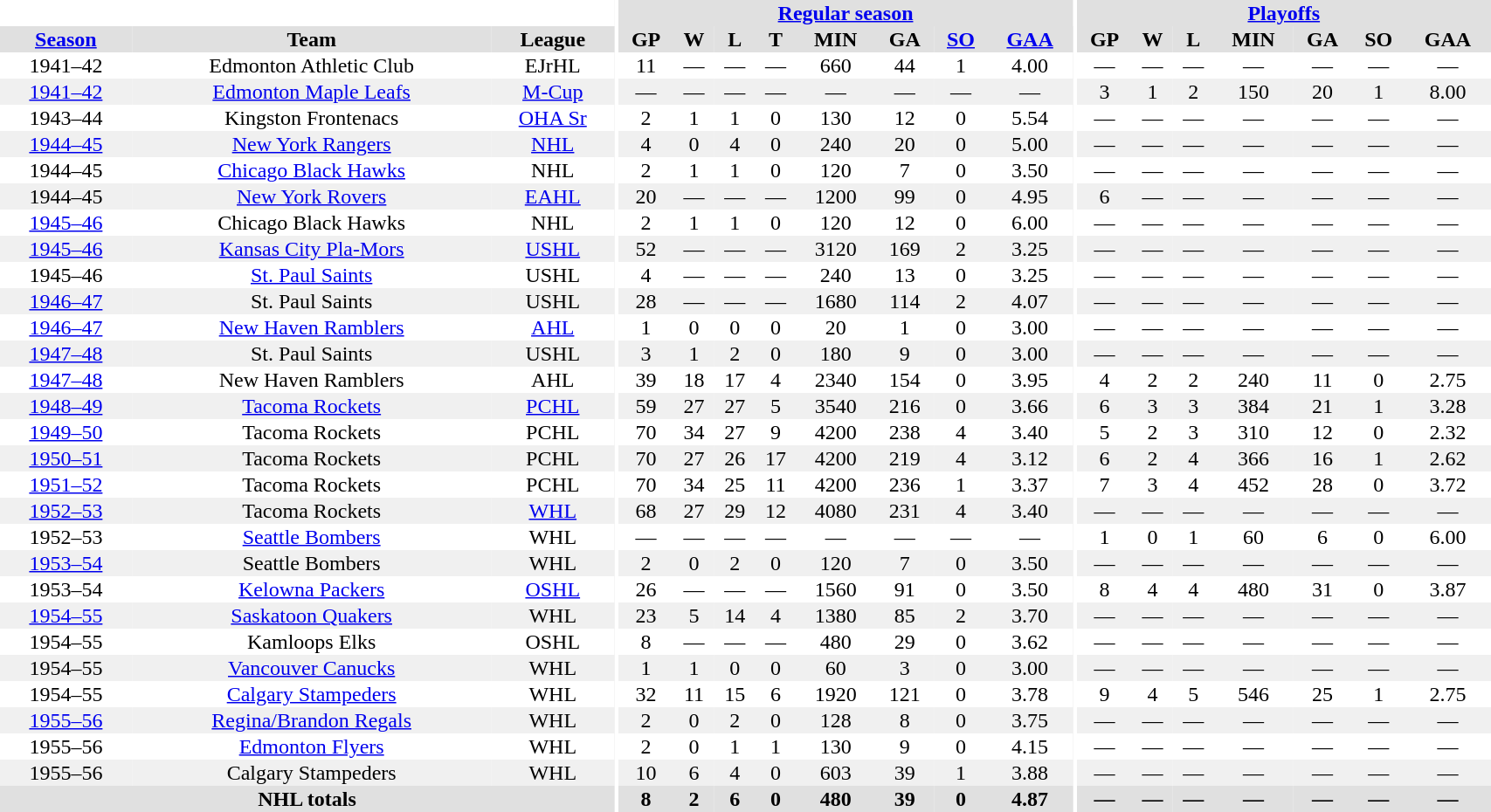<table border="0" cellpadding="1" cellspacing="0" style="width:90%; text-align:center;">
<tr bgcolor="#e0e0e0">
<th colspan="3" bgcolor="#ffffff"></th>
<th rowspan="99" bgcolor="#ffffff"></th>
<th colspan="8" bgcolor="#e0e0e0"><a href='#'>Regular season</a></th>
<th rowspan="99" bgcolor="#ffffff"></th>
<th colspan="7" bgcolor="#e0e0e0"><a href='#'>Playoffs</a></th>
</tr>
<tr bgcolor="#e0e0e0">
<th><a href='#'>Season</a></th>
<th>Team</th>
<th>League</th>
<th>GP</th>
<th>W</th>
<th>L</th>
<th>T</th>
<th>MIN</th>
<th>GA</th>
<th><a href='#'>SO</a></th>
<th><a href='#'>GAA</a></th>
<th>GP</th>
<th>W</th>
<th>L</th>
<th>MIN</th>
<th>GA</th>
<th>SO</th>
<th>GAA</th>
</tr>
<tr>
<td>1941–42</td>
<td>Edmonton Athletic Club</td>
<td>EJrHL</td>
<td>11</td>
<td>—</td>
<td>—</td>
<td>—</td>
<td>660</td>
<td>44</td>
<td>1</td>
<td>4.00</td>
<td>—</td>
<td>—</td>
<td>—</td>
<td>—</td>
<td>—</td>
<td>—</td>
<td>—</td>
</tr>
<tr bgcolor="#f0f0f0">
<td><a href='#'>1941–42</a></td>
<td><a href='#'>Edmonton Maple Leafs</a></td>
<td><a href='#'>M-Cup</a></td>
<td>—</td>
<td>—</td>
<td>—</td>
<td>—</td>
<td>—</td>
<td>—</td>
<td>—</td>
<td>—</td>
<td>3</td>
<td>1</td>
<td>2</td>
<td>150</td>
<td>20</td>
<td>1</td>
<td>8.00</td>
</tr>
<tr>
<td>1943–44</td>
<td>Kingston Frontenacs</td>
<td><a href='#'>OHA Sr</a></td>
<td>2</td>
<td>1</td>
<td>1</td>
<td>0</td>
<td>130</td>
<td>12</td>
<td>0</td>
<td>5.54</td>
<td>—</td>
<td>—</td>
<td>—</td>
<td>—</td>
<td>—</td>
<td>—</td>
<td>—</td>
</tr>
<tr bgcolor="#f0f0f0">
<td><a href='#'>1944–45</a></td>
<td><a href='#'>New York Rangers</a></td>
<td><a href='#'>NHL</a></td>
<td>4</td>
<td>0</td>
<td>4</td>
<td>0</td>
<td>240</td>
<td>20</td>
<td>0</td>
<td>5.00</td>
<td>—</td>
<td>—</td>
<td>—</td>
<td>—</td>
<td>—</td>
<td>—</td>
<td>—</td>
</tr>
<tr>
<td>1944–45</td>
<td><a href='#'>Chicago Black Hawks</a></td>
<td>NHL</td>
<td>2</td>
<td>1</td>
<td>1</td>
<td>0</td>
<td>120</td>
<td>7</td>
<td>0</td>
<td>3.50</td>
<td>—</td>
<td>—</td>
<td>—</td>
<td>—</td>
<td>—</td>
<td>—</td>
<td>—</td>
</tr>
<tr bgcolor="#f0f0f0">
<td>1944–45</td>
<td><a href='#'>New York Rovers</a></td>
<td><a href='#'>EAHL</a></td>
<td>20</td>
<td>—</td>
<td>—</td>
<td>—</td>
<td>1200</td>
<td>99</td>
<td>0</td>
<td>4.95</td>
<td>6</td>
<td>—</td>
<td>—</td>
<td>—</td>
<td>—</td>
<td>—</td>
<td>—</td>
</tr>
<tr>
<td><a href='#'>1945–46</a></td>
<td>Chicago Black Hawks</td>
<td>NHL</td>
<td>2</td>
<td>1</td>
<td>1</td>
<td>0</td>
<td>120</td>
<td>12</td>
<td>0</td>
<td>6.00</td>
<td>—</td>
<td>—</td>
<td>—</td>
<td>—</td>
<td>—</td>
<td>—</td>
<td>—</td>
</tr>
<tr bgcolor="#f0f0f0">
<td><a href='#'>1945–46</a></td>
<td><a href='#'>Kansas City Pla-Mors</a></td>
<td><a href='#'>USHL</a></td>
<td>52</td>
<td>—</td>
<td>—</td>
<td>—</td>
<td>3120</td>
<td>169</td>
<td>2</td>
<td>3.25</td>
<td>—</td>
<td>—</td>
<td>—</td>
<td>—</td>
<td>—</td>
<td>—</td>
<td>—</td>
</tr>
<tr>
<td>1945–46</td>
<td><a href='#'>St. Paul Saints</a></td>
<td>USHL</td>
<td>4</td>
<td>—</td>
<td>—</td>
<td>—</td>
<td>240</td>
<td>13</td>
<td>0</td>
<td>3.25</td>
<td>—</td>
<td>—</td>
<td>—</td>
<td>—</td>
<td>—</td>
<td>—</td>
<td>—</td>
</tr>
<tr bgcolor="#f0f0f0">
<td><a href='#'>1946–47</a></td>
<td>St. Paul Saints</td>
<td>USHL</td>
<td>28</td>
<td>—</td>
<td>—</td>
<td>—</td>
<td>1680</td>
<td>114</td>
<td>2</td>
<td>4.07</td>
<td>—</td>
<td>—</td>
<td>—</td>
<td>—</td>
<td>—</td>
<td>—</td>
<td>—</td>
</tr>
<tr>
<td><a href='#'>1946–47</a></td>
<td><a href='#'>New Haven Ramblers</a></td>
<td><a href='#'>AHL</a></td>
<td>1</td>
<td>0</td>
<td>0</td>
<td>0</td>
<td>20</td>
<td>1</td>
<td>0</td>
<td>3.00</td>
<td>—</td>
<td>—</td>
<td>—</td>
<td>—</td>
<td>—</td>
<td>—</td>
<td>—</td>
</tr>
<tr bgcolor="#f0f0f0">
<td><a href='#'>1947–48</a></td>
<td>St. Paul Saints</td>
<td>USHL</td>
<td>3</td>
<td>1</td>
<td>2</td>
<td>0</td>
<td>180</td>
<td>9</td>
<td>0</td>
<td>3.00</td>
<td>—</td>
<td>—</td>
<td>—</td>
<td>—</td>
<td>—</td>
<td>—</td>
<td>—</td>
</tr>
<tr>
<td><a href='#'>1947–48</a></td>
<td>New Haven Ramblers</td>
<td>AHL</td>
<td>39</td>
<td>18</td>
<td>17</td>
<td>4</td>
<td>2340</td>
<td>154</td>
<td>0</td>
<td>3.95</td>
<td>4</td>
<td>2</td>
<td>2</td>
<td>240</td>
<td>11</td>
<td>0</td>
<td>2.75</td>
</tr>
<tr bgcolor="#f0f0f0">
<td><a href='#'>1948–49</a></td>
<td><a href='#'>Tacoma Rockets</a></td>
<td><a href='#'>PCHL</a></td>
<td>59</td>
<td>27</td>
<td>27</td>
<td>5</td>
<td>3540</td>
<td>216</td>
<td>0</td>
<td>3.66</td>
<td>6</td>
<td>3</td>
<td>3</td>
<td>384</td>
<td>21</td>
<td>1</td>
<td>3.28</td>
</tr>
<tr>
<td><a href='#'>1949–50</a></td>
<td>Tacoma Rockets</td>
<td>PCHL</td>
<td>70</td>
<td>34</td>
<td>27</td>
<td>9</td>
<td>4200</td>
<td>238</td>
<td>4</td>
<td>3.40</td>
<td>5</td>
<td>2</td>
<td>3</td>
<td>310</td>
<td>12</td>
<td>0</td>
<td>2.32</td>
</tr>
<tr bgcolor="#f0f0f0">
<td><a href='#'>1950–51</a></td>
<td>Tacoma Rockets</td>
<td>PCHL</td>
<td>70</td>
<td>27</td>
<td>26</td>
<td>17</td>
<td>4200</td>
<td>219</td>
<td>4</td>
<td>3.12</td>
<td>6</td>
<td>2</td>
<td>4</td>
<td>366</td>
<td>16</td>
<td>1</td>
<td>2.62</td>
</tr>
<tr>
<td><a href='#'>1951–52</a></td>
<td>Tacoma Rockets</td>
<td>PCHL</td>
<td>70</td>
<td>34</td>
<td>25</td>
<td>11</td>
<td>4200</td>
<td>236</td>
<td>1</td>
<td>3.37</td>
<td>7</td>
<td>3</td>
<td>4</td>
<td>452</td>
<td>28</td>
<td>0</td>
<td>3.72</td>
</tr>
<tr bgcolor="#f0f0f0">
<td><a href='#'>1952–53</a></td>
<td>Tacoma Rockets</td>
<td><a href='#'>WHL</a></td>
<td>68</td>
<td>27</td>
<td>29</td>
<td>12</td>
<td>4080</td>
<td>231</td>
<td>4</td>
<td>3.40</td>
<td>—</td>
<td>—</td>
<td>—</td>
<td>—</td>
<td>—</td>
<td>—</td>
<td>—</td>
</tr>
<tr>
<td>1952–53</td>
<td><a href='#'>Seattle Bombers</a></td>
<td>WHL</td>
<td>—</td>
<td>—</td>
<td>—</td>
<td>—</td>
<td>—</td>
<td>—</td>
<td>—</td>
<td>—</td>
<td>1</td>
<td>0</td>
<td>1</td>
<td>60</td>
<td>6</td>
<td>0</td>
<td>6.00</td>
</tr>
<tr bgcolor="#f0f0f0">
<td><a href='#'>1953–54</a></td>
<td>Seattle Bombers</td>
<td>WHL</td>
<td>2</td>
<td>0</td>
<td>2</td>
<td>0</td>
<td>120</td>
<td>7</td>
<td>0</td>
<td>3.50</td>
<td>—</td>
<td>—</td>
<td>—</td>
<td>—</td>
<td>—</td>
<td>—</td>
<td>—</td>
</tr>
<tr>
<td>1953–54</td>
<td><a href='#'>Kelowna Packers</a></td>
<td><a href='#'>OSHL</a></td>
<td>26</td>
<td>—</td>
<td>—</td>
<td>—</td>
<td>1560</td>
<td>91</td>
<td>0</td>
<td>3.50</td>
<td>8</td>
<td>4</td>
<td>4</td>
<td>480</td>
<td>31</td>
<td>0</td>
<td>3.87</td>
</tr>
<tr bgcolor="#f0f0f0">
<td><a href='#'>1954–55</a></td>
<td><a href='#'>Saskatoon Quakers</a></td>
<td>WHL</td>
<td>23</td>
<td>5</td>
<td>14</td>
<td>4</td>
<td>1380</td>
<td>85</td>
<td>2</td>
<td>3.70</td>
<td>—</td>
<td>—</td>
<td>—</td>
<td>—</td>
<td>—</td>
<td>—</td>
<td>—</td>
</tr>
<tr>
<td>1954–55</td>
<td>Kamloops Elks</td>
<td>OSHL</td>
<td>8</td>
<td>—</td>
<td>—</td>
<td>—</td>
<td>480</td>
<td>29</td>
<td>0</td>
<td>3.62</td>
<td>—</td>
<td>—</td>
<td>—</td>
<td>—</td>
<td>—</td>
<td>—</td>
<td>—</td>
</tr>
<tr bgcolor="#f0f0f0">
<td>1954–55</td>
<td><a href='#'>Vancouver Canucks</a></td>
<td>WHL</td>
<td>1</td>
<td>1</td>
<td>0</td>
<td>0</td>
<td>60</td>
<td>3</td>
<td>0</td>
<td>3.00</td>
<td>—</td>
<td>—</td>
<td>—</td>
<td>—</td>
<td>—</td>
<td>—</td>
<td>—</td>
</tr>
<tr>
<td>1954–55</td>
<td><a href='#'>Calgary Stampeders</a></td>
<td>WHL</td>
<td>32</td>
<td>11</td>
<td>15</td>
<td>6</td>
<td>1920</td>
<td>121</td>
<td>0</td>
<td>3.78</td>
<td>9</td>
<td>4</td>
<td>5</td>
<td>546</td>
<td>25</td>
<td>1</td>
<td>2.75</td>
</tr>
<tr bgcolor="#f0f0f0">
<td><a href='#'>1955–56</a></td>
<td><a href='#'>Regina/Brandon Regals</a></td>
<td>WHL</td>
<td>2</td>
<td>0</td>
<td>2</td>
<td>0</td>
<td>128</td>
<td>8</td>
<td>0</td>
<td>3.75</td>
<td>—</td>
<td>—</td>
<td>—</td>
<td>—</td>
<td>—</td>
<td>—</td>
<td>—</td>
</tr>
<tr>
<td>1955–56</td>
<td><a href='#'>Edmonton Flyers</a></td>
<td>WHL</td>
<td>2</td>
<td>0</td>
<td>1</td>
<td>1</td>
<td>130</td>
<td>9</td>
<td>0</td>
<td>4.15</td>
<td>—</td>
<td>—</td>
<td>—</td>
<td>—</td>
<td>—</td>
<td>—</td>
<td>—</td>
</tr>
<tr bgcolor="#f0f0f0">
<td>1955–56</td>
<td>Calgary Stampeders</td>
<td>WHL</td>
<td>10</td>
<td>6</td>
<td>4</td>
<td>0</td>
<td>603</td>
<td>39</td>
<td>1</td>
<td>3.88</td>
<td>—</td>
<td>—</td>
<td>—</td>
<td>—</td>
<td>—</td>
<td>—</td>
<td>—</td>
</tr>
<tr bgcolor="#e0e0e0">
<th colspan=3>NHL totals</th>
<th>8</th>
<th>2</th>
<th>6</th>
<th>0</th>
<th>480</th>
<th>39</th>
<th>0</th>
<th>4.87</th>
<th>—</th>
<th>—</th>
<th>—</th>
<th>—</th>
<th>—</th>
<th>—</th>
<th>—</th>
</tr>
</table>
